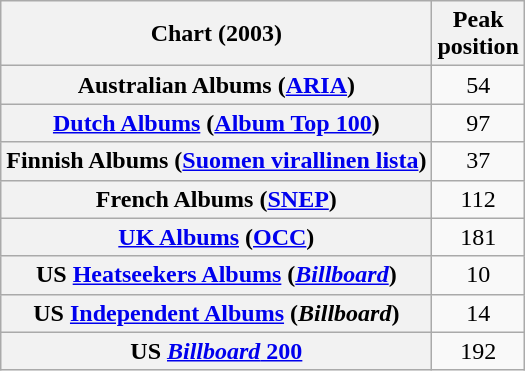<table class="wikitable sortable plainrowheaders">
<tr>
<th scope="col">Chart (2003)</th>
<th scope="col">Peak<br>position</th>
</tr>
<tr>
<th scope="row">Australian Albums (<a href='#'>ARIA</a>)</th>
<td style="text-align:center;">54</td>
</tr>
<tr>
<th scope="row"><a href='#'>Dutch Albums</a> (<a href='#'>Album Top 100</a>)</th>
<td style="text-align:center;">97</td>
</tr>
<tr>
<th scope="row">Finnish Albums (<a href='#'>Suomen virallinen lista</a>)</th>
<td style="text-align:center;">37</td>
</tr>
<tr>
<th scope="row">French Albums (<a href='#'>SNEP</a>)</th>
<td style="text-align:center;">112</td>
</tr>
<tr>
<th scope="row"><a href='#'>UK Albums</a> (<a href='#'>OCC</a>)</th>
<td style="text-align:center;">181</td>
</tr>
<tr>
<th scope="row">US <a href='#'>Heatseekers Albums</a> (<em><a href='#'>Billboard</a></em>)</th>
<td style="text-align: center;">10</td>
</tr>
<tr>
<th scope="row">US <a href='#'>Independent Albums</a> (<em>Billboard</em>)</th>
<td style="text-align:center;">14</td>
</tr>
<tr>
<th scope="row">US <a href='#'><em>Billboard</em> 200</a></th>
<td style="text-align:center;">192</td>
</tr>
</table>
